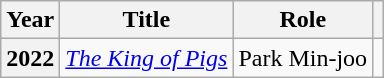<table class="wikitable  plainrowheaders">
<tr>
<th scope="col">Year</th>
<th scope="col">Title</th>
<th scope="col">Role</th>
<th scope="col" class="unsortable"></th>
</tr>
<tr>
<th scope="row">2022</th>
<td><em><a href='#'>The King of Pigs</a></em></td>
<td>Park Min-joo</td>
<td></td>
</tr>
</table>
